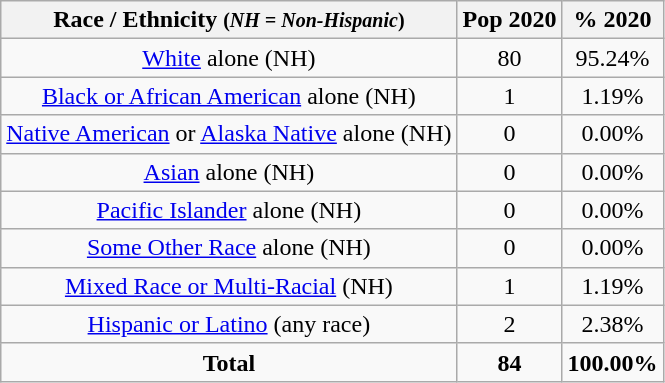<table class="wikitable" style="text-align:center;">
<tr>
<th>Race / Ethnicity <small>(<em>NH = Non-Hispanic</em>)</small></th>
<th>Pop 2020</th>
<th>% 2020</th>
</tr>
<tr>
<td><a href='#'>White</a> alone (NH)</td>
<td>80</td>
<td>95.24%</td>
</tr>
<tr>
<td><a href='#'>Black or African American</a> alone (NH)</td>
<td>1</td>
<td>1.19%</td>
</tr>
<tr>
<td><a href='#'>Native American</a> or <a href='#'>Alaska Native</a> alone (NH)</td>
<td>0</td>
<td>0.00%</td>
</tr>
<tr>
<td><a href='#'>Asian</a> alone (NH)</td>
<td>0</td>
<td>0.00%</td>
</tr>
<tr>
<td><a href='#'>Pacific Islander</a> alone (NH)</td>
<td>0</td>
<td>0.00%</td>
</tr>
<tr>
<td><a href='#'>Some Other Race</a> alone (NH)</td>
<td>0</td>
<td>0.00%</td>
</tr>
<tr>
<td><a href='#'>Mixed Race or Multi-Racial</a> (NH)</td>
<td>1</td>
<td>1.19%</td>
</tr>
<tr>
<td><a href='#'>Hispanic or Latino</a> (any race)</td>
<td>2</td>
<td>2.38%</td>
</tr>
<tr>
<td><strong>Total</strong></td>
<td><strong>84</strong></td>
<td><strong>100.00%</strong></td>
</tr>
</table>
